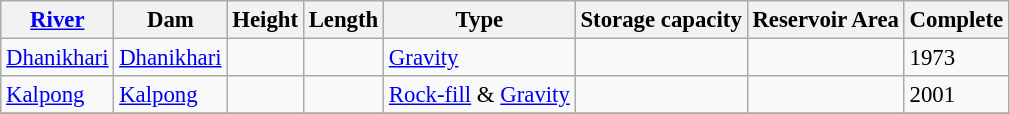<table class="wikitable sortable" style="font-size: 95%;">
<tr>
<th><a href='#'>River</a></th>
<th>Dam</th>
<th>Height</th>
<th>Length</th>
<th>Type</th>
<th>Storage capacity</th>
<th>Reservoir Area</th>
<th>Complete</th>
</tr>
<tr>
<td><a href='#'>Dhanikhari</a></td>
<td><a href='#'>Dhanikhari</a></td>
<td></td>
<td></td>
<td><a href='#'>Gravity</a></td>
<td></td>
<td></td>
<td>1973</td>
</tr>
<tr>
<td><a href='#'>Kalpong</a></td>
<td><a href='#'>Kalpong</a></td>
<td></td>
<td></td>
<td><a href='#'>Rock-fill</a> & <a href='#'>Gravity</a></td>
<td></td>
<td></td>
<td>2001</td>
</tr>
<tr>
</tr>
</table>
